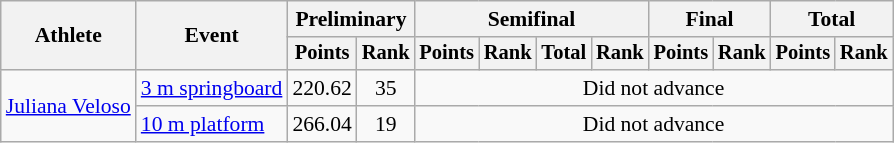<table class=wikitable style=font-size:90%;text-align:center>
<tr>
<th rowspan=2>Athlete</th>
<th rowspan=2>Event</th>
<th colspan=2>Preliminary</th>
<th colspan=4>Semifinal</th>
<th colspan=2>Final</th>
<th colspan=2>Total</th>
</tr>
<tr style=font-size:95%>
<th>Points</th>
<th>Rank</th>
<th>Points</th>
<th>Rank</th>
<th>Total</th>
<th>Rank</th>
<th>Points</th>
<th>Rank</th>
<th>Points</th>
<th>Rank</th>
</tr>
<tr>
<td align=left rowspan=2><a href='#'>Juliana Veloso</a></td>
<td align=left><a href='#'>3 m springboard</a></td>
<td>220.62</td>
<td>35</td>
<td colspan=8>Did not advance</td>
</tr>
<tr>
<td align=left><a href='#'>10 m platform</a></td>
<td>266.04</td>
<td>19</td>
<td colspan=8>Did not advance</td>
</tr>
</table>
